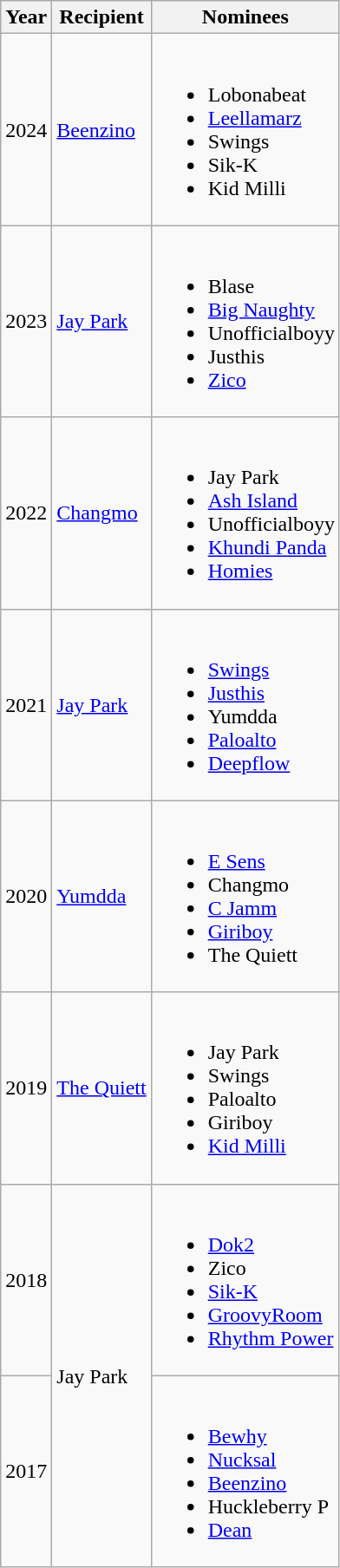<table class="wikitable">
<tr>
<th>Year</th>
<th>Recipient</th>
<th>Nominees</th>
</tr>
<tr>
<td>2024</td>
<td><a href='#'>Beenzino</a></td>
<td><br><ul><li>Lobonabeat</li><li><a href='#'>Leellamarz</a></li><li>Swings</li><li>Sik-K</li><li>Kid Milli</li></ul></td>
</tr>
<tr>
<td>2023</td>
<td><a href='#'>Jay Park</a></td>
<td><br><ul><li>Blase</li><li><a href='#'>Big Naughty</a></li><li>Unofficialboyy</li><li>Justhis</li><li><a href='#'>Zico</a></li></ul></td>
</tr>
<tr>
<td>2022</td>
<td><a href='#'>Changmo</a></td>
<td><br><ul><li>Jay Park</li><li><a href='#'>Ash Island</a></li><li>Unofficialboyy</li><li><a href='#'>Khundi Panda</a></li><li><a href='#'>Homies</a></li></ul></td>
</tr>
<tr>
<td>2021</td>
<td><a href='#'>Jay Park</a></td>
<td><br><ul><li><a href='#'>Swings</a></li><li><a href='#'>Justhis</a></li><li>Yumdda</li><li><a href='#'>Paloalto</a></li><li><a href='#'>Deepflow</a></li></ul></td>
</tr>
<tr>
<td>2020</td>
<td><a href='#'>Yumdda</a></td>
<td><br><ul><li><a href='#'>E Sens</a></li><li>Changmo</li><li><a href='#'>C Jamm</a></li><li><a href='#'>Giriboy</a></li><li>The Quiett</li></ul></td>
</tr>
<tr>
<td>2019</td>
<td><a href='#'>The Quiett</a></td>
<td><br><ul><li>Jay Park</li><li>Swings</li><li>Paloalto</li><li>Giriboy</li><li><a href='#'>Kid Milli</a></li></ul></td>
</tr>
<tr>
<td>2018</td>
<td rowspan="2">Jay Park</td>
<td><br><ul><li><a href='#'>Dok2</a></li><li>Zico</li><li><a href='#'>Sik-K</a></li><li><a href='#'>GroovyRoom</a></li><li><a href='#'>Rhythm Power</a></li></ul></td>
</tr>
<tr>
<td>2017</td>
<td><br><ul><li><a href='#'>Bewhy</a></li><li><a href='#'>Nucksal</a></li><li><a href='#'>Beenzino</a></li><li>Huckleberry P</li><li><a href='#'>Dean</a></li></ul></td>
</tr>
</table>
